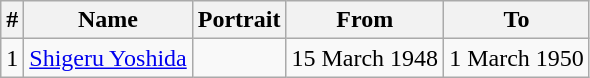<table class=wikitable  style=text-align:center>
<tr>
<th>#</th>
<th>Name</th>
<th>Portrait</th>
<th>From</th>
<th>To</th>
</tr>
<tr>
<td>1</td>
<td><a href='#'>Shigeru Yoshida</a></td>
<td></td>
<td>15 March 1948</td>
<td>1 March 1950</td>
</tr>
</table>
